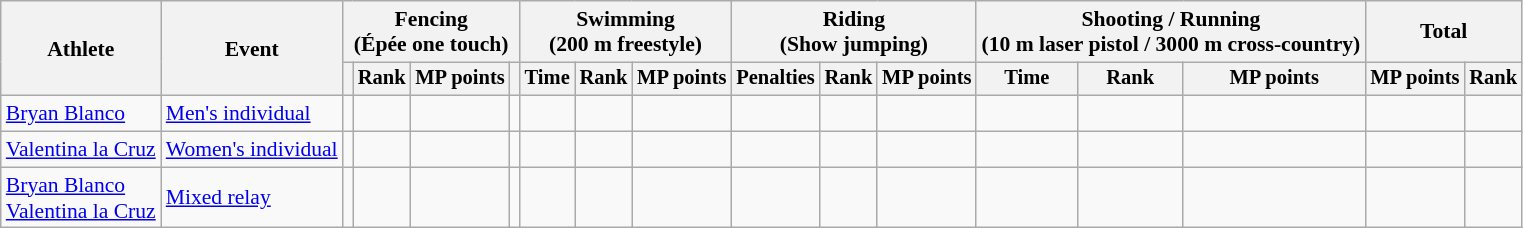<table class=wikitable style=font-size:90%;text-align:center>
<tr>
<th rowspan=2>Athlete</th>
<th rowspan=2>Event</th>
<th colspan=4>Fencing<br><span>(Épée one touch)</span></th>
<th colspan=3>Swimming<br><span>(200 m freestyle)</span></th>
<th colspan=3>Riding<br><span>(Show jumping)</span></th>
<th colspan=3>Shooting / Running<br><span>(10 m laser pistol / 3000 m cross-country)</span></th>
<th colspan=2>Total</th>
</tr>
<tr style=font-size:95%>
<th></th>
<th>Rank</th>
<th>MP points</th>
<th></th>
<th>Time</th>
<th>Rank</th>
<th>MP points</th>
<th>Penalties</th>
<th>Rank</th>
<th>MP points</th>
<th>Time</th>
<th>Rank</th>
<th>MP points</th>
<th>MP points</th>
<th>Rank</th>
</tr>
<tr>
<td align=left><a href='#'>Bryan Blanco</a></td>
<td align=left><a href='#'>Men's individual</a></td>
<td></td>
<td></td>
<td></td>
<td></td>
<td></td>
<td></td>
<td></td>
<td></td>
<td></td>
<td></td>
<td></td>
<td></td>
<td></td>
<td></td>
<td></td>
</tr>
<tr>
<td align=left><a href='#'>Valentina la Cruz</a></td>
<td align=left><a href='#'>Women's individual</a></td>
<td></td>
<td></td>
<td></td>
<td></td>
<td></td>
<td></td>
<td></td>
<td></td>
<td></td>
<td></td>
<td></td>
<td></td>
<td></td>
<td></td>
<td></td>
</tr>
<tr>
<td align=left><a href='#'>Bryan Blanco</a><br><a href='#'>Valentina la Cruz</a></td>
<td align=left><a href='#'>Mixed relay</a></td>
<td></td>
<td></td>
<td></td>
<td></td>
<td></td>
<td></td>
<td></td>
<td></td>
<td></td>
<td></td>
<td></td>
<td></td>
<td></td>
<td></td>
<td></td>
</tr>
</table>
